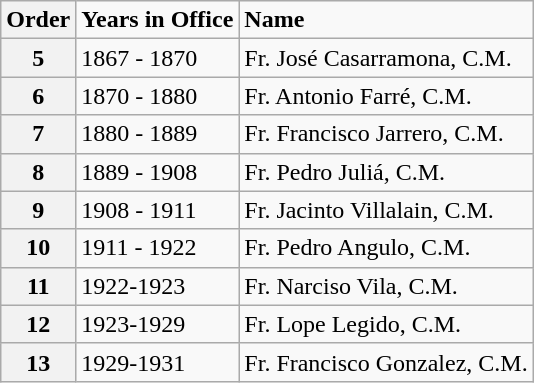<table class="wikitable">
<tr>
<th>Order</th>
<td><strong>Years in Office</strong></td>
<td><strong>Name</strong></td>
</tr>
<tr>
<th>5</th>
<td>1867 - 1870</td>
<td>Fr. José Casarramona, C.M.</td>
</tr>
<tr>
<th>6</th>
<td>1870 - 1880</td>
<td>Fr. Antonio Farré, C.M.</td>
</tr>
<tr>
<th>7</th>
<td>1880 - 1889</td>
<td>Fr. Francisco Jarrero, C.M.</td>
</tr>
<tr>
<th>8</th>
<td>1889 - 1908</td>
<td>Fr. Pedro Juliá, C.M.</td>
</tr>
<tr>
<th>9</th>
<td>1908 - 1911</td>
<td>Fr. Jacinto Villalain, C.M.</td>
</tr>
<tr>
<th>10</th>
<td>1911 - 1922</td>
<td>Fr. Pedro Angulo, C.M.</td>
</tr>
<tr>
<th>11</th>
<td>1922-1923</td>
<td>Fr. Narciso Vila, C.M.</td>
</tr>
<tr>
<th>12</th>
<td>1923-1929</td>
<td>Fr. Lope Legido, C.M.</td>
</tr>
<tr>
<th>13</th>
<td>1929-1931</td>
<td>Fr. Francisco Gonzalez, C.M.</td>
</tr>
</table>
